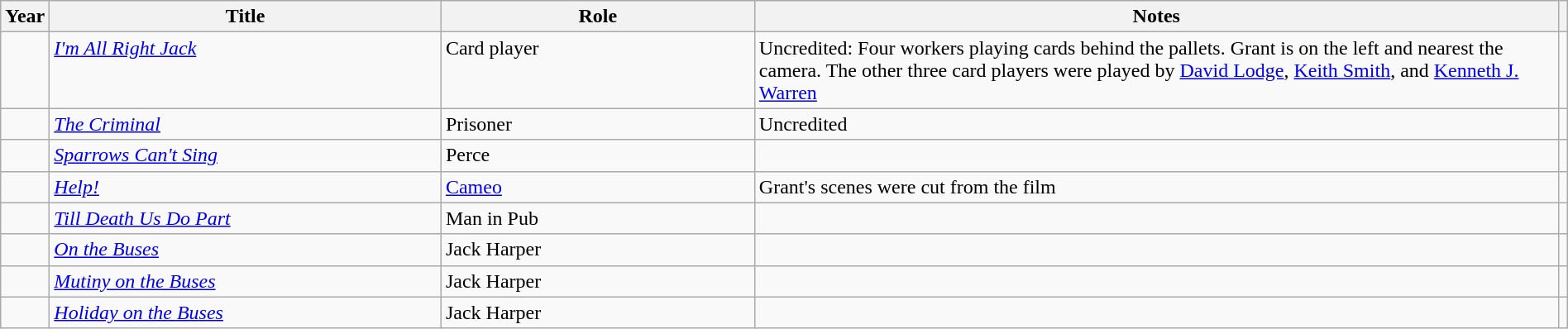<table class="wikitable plainrowheaders" style="margin-right: 0">
<tr style="vertical-align: top">
<th scope="col">Year</th>
<th scope="col" style="width: 25%">Title</th>
<th scope="col" style="width: 20%">Role</th>
<th scope="col">Notes</th>
<th scope="col"></th>
</tr>
<tr style="vertical-align: top">
<td scope="row"> </td>
<td><em><a href='#'>I'm All Right Jack</a></em></td>
<td>Card player</td>
<td>Uncredited: Four workers playing cards behind the pallets. Grant is on the left and nearest the camera. The other three card players were played by <a href='#'>David Lodge</a>, <a href='#'>Keith Smith</a>, and <a href='#'>Kenneth J. Warren</a></td>
<td></td>
</tr>
<tr style="vertical-align: top">
<td scope="row"></td>
<td><em><a href='#'>The Criminal</a></em></td>
<td>Prisoner</td>
<td>Uncredited</td>
<td></td>
</tr>
<tr style="vertical-align: top">
<td scope="row"></td>
<td><em><a href='#'>Sparrows Can't Sing</a></em></td>
<td>Perce</td>
<td></td>
<td></td>
</tr>
<tr style="vertical-align: top">
<td scope="row"></td>
<td><em><a href='#'>Help!</a></em></td>
<td><a href='#'>Cameo</a></td>
<td>Grant's scenes were cut from the film</td>
<td></td>
</tr>
<tr style="vertical-align: top">
<td scope="row"></td>
<td><em><a href='#'>Till Death Us Do Part</a></em></td>
<td>Man in Pub</td>
<td></td>
<td></td>
</tr>
<tr style="vertical-align: top">
<td scope="row"></td>
<td><em><a href='#'>On the Buses</a></em></td>
<td>Jack Harper</td>
<td></td>
<td></td>
</tr>
<tr style="vertical-align: top">
<td scope="row"></td>
<td><em><a href='#'>Mutiny on the Buses</a></em></td>
<td>Jack Harper</td>
<td></td>
<td></td>
</tr>
<tr style="vertical-align: top">
<td scope="row"></td>
<td><em><a href='#'>Holiday on the Buses</a></em></td>
<td>Jack Harper</td>
<td></td>
<td></td>
</tr>
</table>
